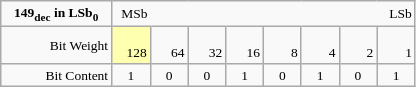<table class="wikitable float-right" border="1" style="text-align:right; font-size: xx-small;">
<tr>
<td style="width:7.7em; text-align:center;"><strong>149<sub>dec</sub> in LSb<sub>0</sub></strong></td>
<td style="width:2.4em;  border-right: hidden;">MSb</td>
<td style="width:2.4em; border-right: hidden;"></td>
<td style="width:2.4em; border-right: hidden;"></td>
<td style="width:2.4em; border-right: hidden;"></td>
<td style="width:2.4em; border-right: hidden;"></td>
<td style="width:2.4em; border-right: hidden;"></td>
<td style="width:2.4em; border-right: hidden;"></td>
<td style="width:2.4em;">LSb</td>
</tr>
<tr>
<td>Bit Weight</td>
<td style="background:#FFFFB0"><br>128</td>
<td><br>64</td>
<td><br>32</td>
<td><br>16</td>
<td><br>8</td>
<td><br>4</td>
<td><br>2</td>
<td><br>1</td>
</tr>
<tr>
<td>Bit Content</td>
<td style="text-align:center;">1</td>
<td style="text-align:center;">0</td>
<td style="text-align:center;">0</td>
<td style="text-align:center;">1</td>
<td style="text-align:center;">0</td>
<td style="text-align:center;">1</td>
<td style="text-align:center;">0</td>
<td style="text-align:center">1</td>
</tr>
</table>
